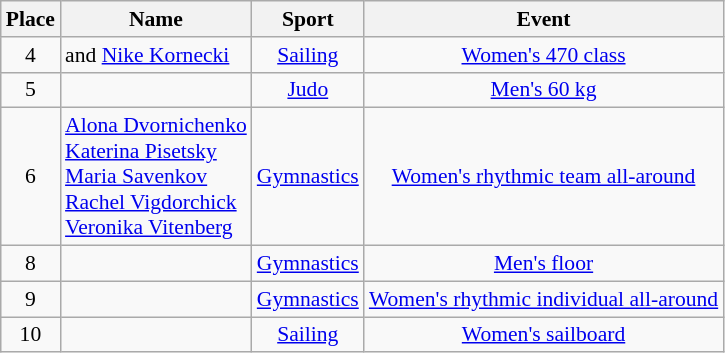<table class="wikitable sortable" style="font-size:90%;">
<tr>
<th>Place</th>
<th>Name</th>
<th>Sport</th>
<th>Event</th>
</tr>
<tr style="text-align:center;">
<td>4</td>
<td align=left> and <a href='#'>Nike Kornecki</a></td>
<td><a href='#'>Sailing</a></td>
<td><a href='#'>Women's 470 class</a></td>
</tr>
<tr style="text-align:center;">
<td>5</td>
<td align=left></td>
<td><a href='#'>Judo</a></td>
<td><a href='#'>Men's 60 kg</a></td>
</tr>
<tr style="text-align:center;">
<td>6</td>
<td align=left><a href='#'>Alona Dvornichenko</a><br><a href='#'>Katerina Pisetsky</a><br><a href='#'>Maria Savenkov</a><br><a href='#'>Rachel Vigdorchick</a><br><a href='#'>Veronika Vitenberg</a></td>
<td><a href='#'>Gymnastics</a></td>
<td><a href='#'>Women's rhythmic team all-around</a></td>
</tr>
<tr style="text-align:center;">
<td>8</td>
<td align=left></td>
<td><a href='#'>Gymnastics</a></td>
<td><a href='#'>Men's floor</a></td>
</tr>
<tr style="text-align:center;">
<td>9</td>
<td align=left></td>
<td><a href='#'>Gymnastics</a></td>
<td><a href='#'>Women's rhythmic individual all-around</a></td>
</tr>
<tr style="text-align:center;">
<td>10</td>
<td align=left></td>
<td><a href='#'>Sailing</a></td>
<td><a href='#'>Women's sailboard</a></td>
</tr>
</table>
